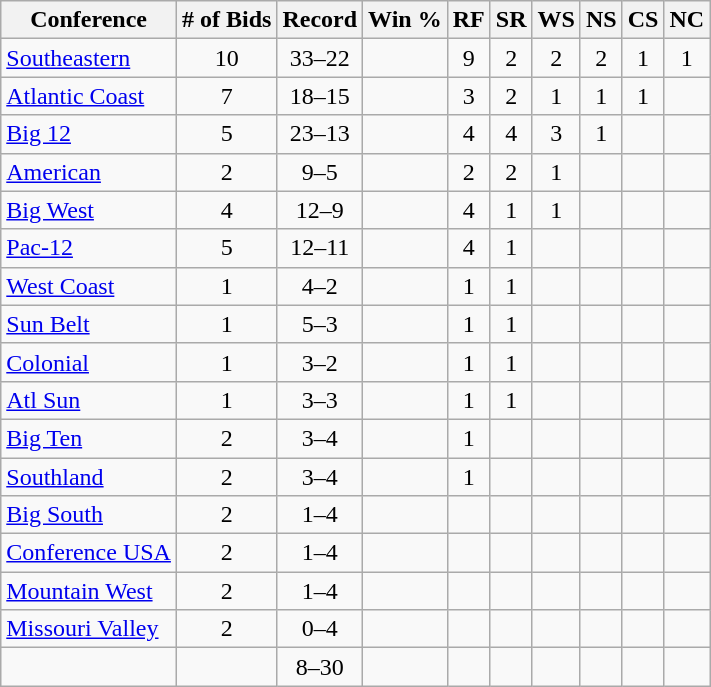<table class="wikitable sortable">
<tr>
<th>Conference</th>
<th># of Bids</th>
<th>Record</th>
<th>Win %</th>
<th>RF</th>
<th>SR</th>
<th>WS</th>
<th>NS</th>
<th>CS</th>
<th>NC</th>
</tr>
<tr style="text-align:center;">
<td align="left"><a href='#'>Southeastern</a></td>
<td>10</td>
<td>33–22</td>
<td></td>
<td>9</td>
<td>2</td>
<td>2</td>
<td>2</td>
<td>1</td>
<td>1</td>
</tr>
<tr style="text-align:center;">
<td align="left"><a href='#'>Atlantic Coast</a></td>
<td>7</td>
<td>18–15</td>
<td></td>
<td>3</td>
<td>2</td>
<td>1</td>
<td>1</td>
<td>1</td>
<td></td>
</tr>
<tr style="text-align:center;">
<td align="left"><a href='#'>Big 12</a></td>
<td>5</td>
<td>23–13</td>
<td></td>
<td>4</td>
<td>4</td>
<td>3</td>
<td>1</td>
<td></td>
<td></td>
</tr>
<tr style="text-align:center;">
<td align="left"><a href='#'>American</a></td>
<td>2</td>
<td>9–5</td>
<td></td>
<td>2</td>
<td>2</td>
<td>1</td>
<td></td>
<td></td>
<td></td>
</tr>
<tr style="text-align:center;">
<td align="left"><a href='#'>Big West</a></td>
<td>4</td>
<td>12–9</td>
<td></td>
<td>4</td>
<td>1</td>
<td>1</td>
<td></td>
<td></td>
<td></td>
</tr>
<tr style="text-align:center;">
<td align="left"><a href='#'>Pac-12</a></td>
<td>5</td>
<td>12–11</td>
<td></td>
<td>4</td>
<td>1</td>
<td></td>
<td></td>
<td></td>
<td></td>
</tr>
<tr style="text-align:center;">
<td align="left"><a href='#'>West Coast</a></td>
<td>1</td>
<td>4–2</td>
<td></td>
<td>1</td>
<td>1</td>
<td></td>
<td></td>
<td></td>
<td></td>
</tr>
<tr style="text-align:center;">
<td align="left"><a href='#'>Sun Belt</a></td>
<td>1</td>
<td>5–3</td>
<td></td>
<td>1</td>
<td>1</td>
<td></td>
<td></td>
<td></td>
<td></td>
</tr>
<tr style="text-align:center;">
<td align="left"><a href='#'>Colonial</a></td>
<td>1</td>
<td>3–2</td>
<td></td>
<td>1</td>
<td>1</td>
<td></td>
<td></td>
<td></td>
<td></td>
</tr>
<tr style="text-align:center;">
<td align="left"><a href='#'>Atl Sun</a></td>
<td>1</td>
<td>3–3</td>
<td></td>
<td>1</td>
<td>1</td>
<td></td>
<td></td>
<td></td>
<td></td>
</tr>
<tr style="text-align:center;">
<td align="left"><a href='#'>Big Ten</a></td>
<td>2</td>
<td>3–4</td>
<td></td>
<td>1</td>
<td></td>
<td></td>
<td></td>
<td></td>
<td></td>
</tr>
<tr style="text-align:center;">
<td align="left"><a href='#'>Southland</a></td>
<td>2</td>
<td>3–4</td>
<td></td>
<td>1</td>
<td></td>
<td></td>
<td></td>
<td></td>
<td></td>
</tr>
<tr style="text-align:center;">
<td align="left"><a href='#'>Big South</a></td>
<td>2</td>
<td>1–4</td>
<td></td>
<td></td>
<td></td>
<td></td>
<td></td>
<td></td>
<td></td>
</tr>
<tr style="text-align:center;">
<td align="left"><a href='#'>Conference USA</a></td>
<td>2</td>
<td>1–4</td>
<td></td>
<td></td>
<td></td>
<td></td>
<td></td>
<td></td>
<td></td>
</tr>
<tr style="text-align:center;">
<td align="left"><a href='#'>Mountain West</a></td>
<td>2</td>
<td>1–4</td>
<td></td>
<td></td>
<td></td>
<td></td>
<td></td>
<td></td>
<td></td>
</tr>
<tr style="text-align:center;">
<td align="left"><a href='#'>Missouri Valley</a></td>
<td>2</td>
<td>0–4</td>
<td></td>
<td></td>
<td></td>
<td></td>
<td></td>
<td></td>
<td></td>
</tr>
<tr style="text-align:center;">
<td align="left"></td>
<td></td>
<td>8–30</td>
<td></td>
<td></td>
<td></td>
<td></td>
<td></td>
<td></td>
<td></td>
</tr>
</table>
